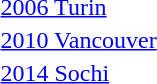<table>
<tr>
<td><br></td>
<td></td>
<td></td>
<td></td>
</tr>
<tr>
<td><a href='#'>2006 Turin</a><br></td>
<td></td>
<td></td>
<td></td>
</tr>
<tr>
<td><a href='#'>2010 Vancouver</a><br></td>
<td></td>
<td></td>
<td></td>
</tr>
<tr>
<td><a href='#'>2014 Sochi</a><br></td>
<td></td>
<td></td>
<td></td>
</tr>
<tr valign="top">
<td><br></td>
<td></td>
<td></td>
<td></td>
</tr>
<tr valign="top">
<td><br></td>
<td></td>
<td></td>
<td></td>
</tr>
<tr>
</tr>
</table>
